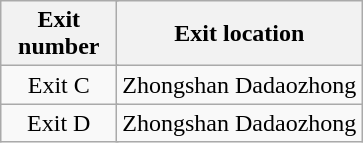<table class="wikitable">
<tr>
<th style="width:70px" colspan="2">Exit number</th>
<th>Exit location</th>
</tr>
<tr>
<td align="center" colspan="2">Exit C</td>
<td>Zhongshan Dadaozhong</td>
</tr>
<tr>
<td align="center" colspan="2">Exit D</td>
<td>Zhongshan Dadaozhong</td>
</tr>
</table>
